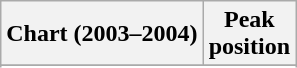<table class="wikitable sortable">
<tr>
<th align="left">Chart (2003–2004)</th>
<th align="center">Peak<br>position</th>
</tr>
<tr>
</tr>
<tr>
</tr>
</table>
